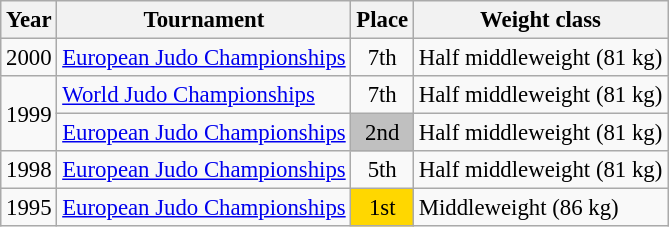<table class=wikitable style="font-size:95%;">
<tr>
<th>Year</th>
<th>Tournament</th>
<th>Place</th>
<th>Weight class</th>
</tr>
<tr>
<td>2000</td>
<td><a href='#'>European Judo Championships</a></td>
<td align="center">7th</td>
<td>Half middleweight (81 kg)</td>
</tr>
<tr>
<td rowspan=2>1999</td>
<td><a href='#'>World Judo Championships</a></td>
<td align="center">7th</td>
<td>Half middleweight (81 kg)</td>
</tr>
<tr>
<td><a href='#'>European Judo Championships</a></td>
<td bgcolor="silver" align="center">2nd</td>
<td>Half middleweight (81 kg)</td>
</tr>
<tr>
<td>1998</td>
<td><a href='#'>European Judo Championships</a></td>
<td align="center">5th</td>
<td>Half middleweight (81 kg)</td>
</tr>
<tr>
<td>1995</td>
<td><a href='#'>European Judo Championships</a></td>
<td bgcolor="gold" align="center">1st</td>
<td>Middleweight (86 kg)</td>
</tr>
</table>
